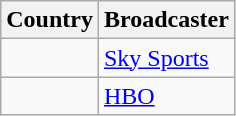<table class="wikitable">
<tr>
<th align=center>Country</th>
<th align=center>Broadcaster</th>
</tr>
<tr>
<td></td>
<td><a href='#'>Sky Sports</a></td>
</tr>
<tr>
<td></td>
<td><a href='#'>HBO</a></td>
</tr>
</table>
